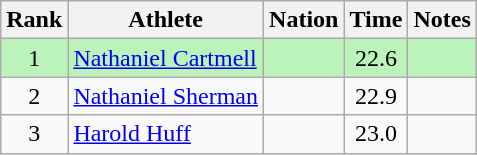<table class="wikitable sortable" style="text-align:center">
<tr>
<th>Rank</th>
<th>Athlete</th>
<th>Nation</th>
<th>Time</th>
<th>Notes</th>
</tr>
<tr bgcolor=bbf3bb>
<td>1</td>
<td align=left><a href='#'>Nathaniel Cartmell</a></td>
<td align=left></td>
<td>22.6</td>
<td></td>
</tr>
<tr>
<td>2</td>
<td align=left><a href='#'>Nathaniel Sherman</a></td>
<td align=left></td>
<td>22.9</td>
<td></td>
</tr>
<tr>
<td>3</td>
<td align=left><a href='#'>Harold Huff</a></td>
<td align=left></td>
<td>23.0</td>
<td></td>
</tr>
</table>
